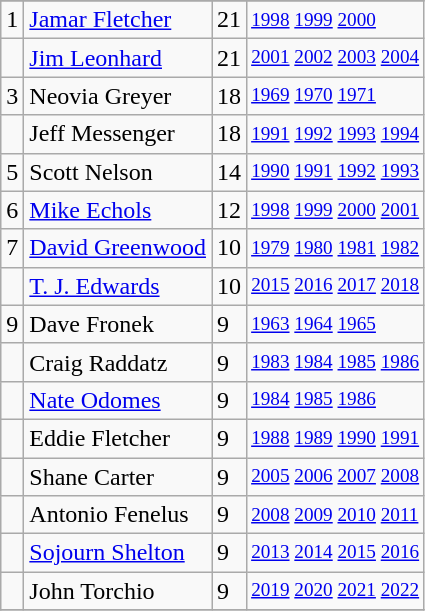<table class="wikitable">
<tr>
</tr>
<tr>
<td>1</td>
<td><a href='#'>Jamar Fletcher</a></td>
<td>21</td>
<td style="font-size:80%;"><a href='#'>1998</a> <a href='#'>1999</a> <a href='#'>2000</a></td>
</tr>
<tr>
<td></td>
<td><a href='#'>Jim Leonhard</a></td>
<td>21</td>
<td style="font-size:80%;"><a href='#'>2001</a> <a href='#'>2002</a> <a href='#'>2003</a> <a href='#'>2004</a></td>
</tr>
<tr>
<td>3</td>
<td>Neovia Greyer</td>
<td>18</td>
<td style="font-size:80%;"><a href='#'>1969</a> <a href='#'>1970</a> <a href='#'>1971</a></td>
</tr>
<tr>
<td></td>
<td>Jeff Messenger</td>
<td>18</td>
<td style="font-size:80%;"><a href='#'>1991</a> <a href='#'>1992</a> <a href='#'>1993</a> <a href='#'>1994</a></td>
</tr>
<tr>
<td>5</td>
<td>Scott Nelson</td>
<td>14</td>
<td style="font-size:80%;"><a href='#'>1990</a> <a href='#'>1991</a> <a href='#'>1992</a> <a href='#'>1993</a></td>
</tr>
<tr>
<td>6</td>
<td><a href='#'>Mike Echols</a></td>
<td>12</td>
<td style="font-size:80%;"><a href='#'>1998</a> <a href='#'>1999</a> <a href='#'>2000</a> <a href='#'>2001</a></td>
</tr>
<tr>
<td>7</td>
<td><a href='#'>David Greenwood</a></td>
<td>10</td>
<td style="font-size:80%;"><a href='#'>1979</a> <a href='#'>1980</a> <a href='#'>1981</a> <a href='#'>1982</a></td>
</tr>
<tr>
<td></td>
<td><a href='#'>T. J. Edwards</a></td>
<td>10</td>
<td style="font-size:80%;"><a href='#'>2015</a> <a href='#'>2016</a> <a href='#'>2017</a> <a href='#'>2018</a></td>
</tr>
<tr>
<td>9</td>
<td>Dave Fronek</td>
<td>9</td>
<td style="font-size:80%;"><a href='#'>1963</a> <a href='#'>1964</a> <a href='#'>1965</a></td>
</tr>
<tr>
<td></td>
<td>Craig Raddatz</td>
<td>9</td>
<td style="font-size:80%;"><a href='#'>1983</a> <a href='#'>1984</a> <a href='#'>1985</a> <a href='#'>1986</a></td>
</tr>
<tr>
<td></td>
<td><a href='#'>Nate Odomes</a></td>
<td>9</td>
<td style="font-size:80%;"><a href='#'>1984</a> <a href='#'>1985</a> <a href='#'>1986</a></td>
</tr>
<tr>
<td></td>
<td>Eddie Fletcher</td>
<td>9</td>
<td style="font-size:80%;"><a href='#'>1988</a> <a href='#'>1989</a> <a href='#'>1990</a> <a href='#'>1991</a></td>
</tr>
<tr>
<td></td>
<td>Shane Carter</td>
<td>9</td>
<td style="font-size:80%;"><a href='#'>2005</a> <a href='#'>2006</a> <a href='#'>2007</a> <a href='#'>2008</a></td>
</tr>
<tr>
<td></td>
<td>Antonio Fenelus</td>
<td>9</td>
<td style="font-size:80%;"><a href='#'>2008</a> <a href='#'>2009</a> <a href='#'>2010</a> <a href='#'>2011</a></td>
</tr>
<tr>
<td></td>
<td><a href='#'>Sojourn Shelton</a></td>
<td>9</td>
<td style="font-size:80%;"><a href='#'>2013</a> <a href='#'>2014</a> <a href='#'>2015</a> <a href='#'>2016</a></td>
</tr>
<tr>
<td></td>
<td>John Torchio</td>
<td>9</td>
<td style="font-size:80%;"><a href='#'>2019</a> <a href='#'>2020</a> <a href='#'>2021</a> <a href='#'>2022</a></td>
</tr>
<tr>
</tr>
</table>
